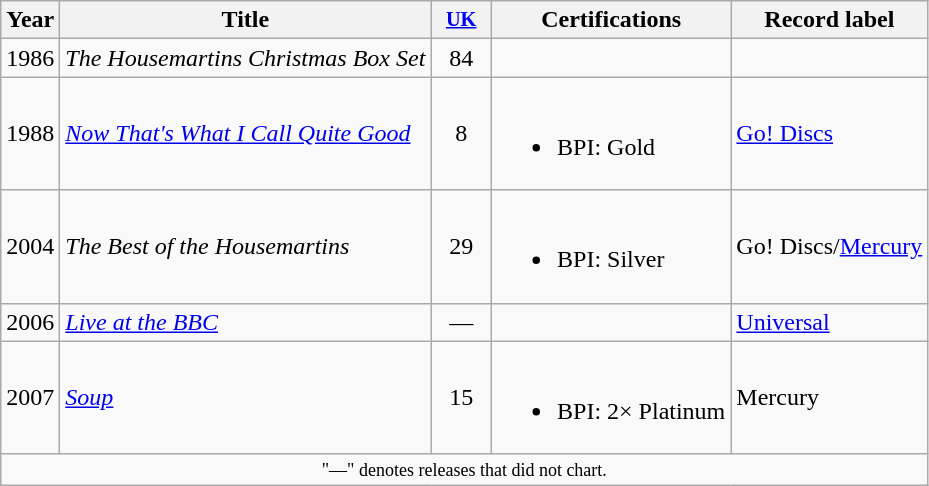<table class="wikitable">
<tr>
<th>Year</th>
<th>Title</th>
<th style="width:2.5em;font-size:85%"><a href='#'>UK</a><br></th>
<th>Certifications</th>
<th>Record label</th>
</tr>
<tr>
<td>1986</td>
<td><em>The Housemartins Christmas Box Set</em></td>
<td align=center>84</td>
<td></td>
<td></td>
</tr>
<tr>
<td>1988</td>
<td><em><a href='#'>Now That's What I Call Quite Good</a></em></td>
<td align=center>8</td>
<td><br><ul><li>BPI: Gold</li></ul></td>
<td><a href='#'>Go! Discs</a></td>
</tr>
<tr>
<td>2004</td>
<td><em>The Best of the Housemartins</em></td>
<td align=center>29</td>
<td><br><ul><li>BPI: Silver</li></ul></td>
<td>Go! Discs/<a href='#'>Mercury</a></td>
</tr>
<tr>
<td>2006</td>
<td><em><a href='#'>Live at the BBC</a></em></td>
<td align=center>―</td>
<td></td>
<td><a href='#'>Universal</a></td>
</tr>
<tr>
<td>2007</td>
<td><em><a href='#'>Soup</a></em></td>
<td align=center>15</td>
<td><br><ul><li>BPI: 2× Platinum</li></ul></td>
<td>Mercury</td>
</tr>
<tr>
<td colspan="5" style="text-align:center; font-size:9pt;">"—" denotes releases that did not chart.</td>
</tr>
</table>
